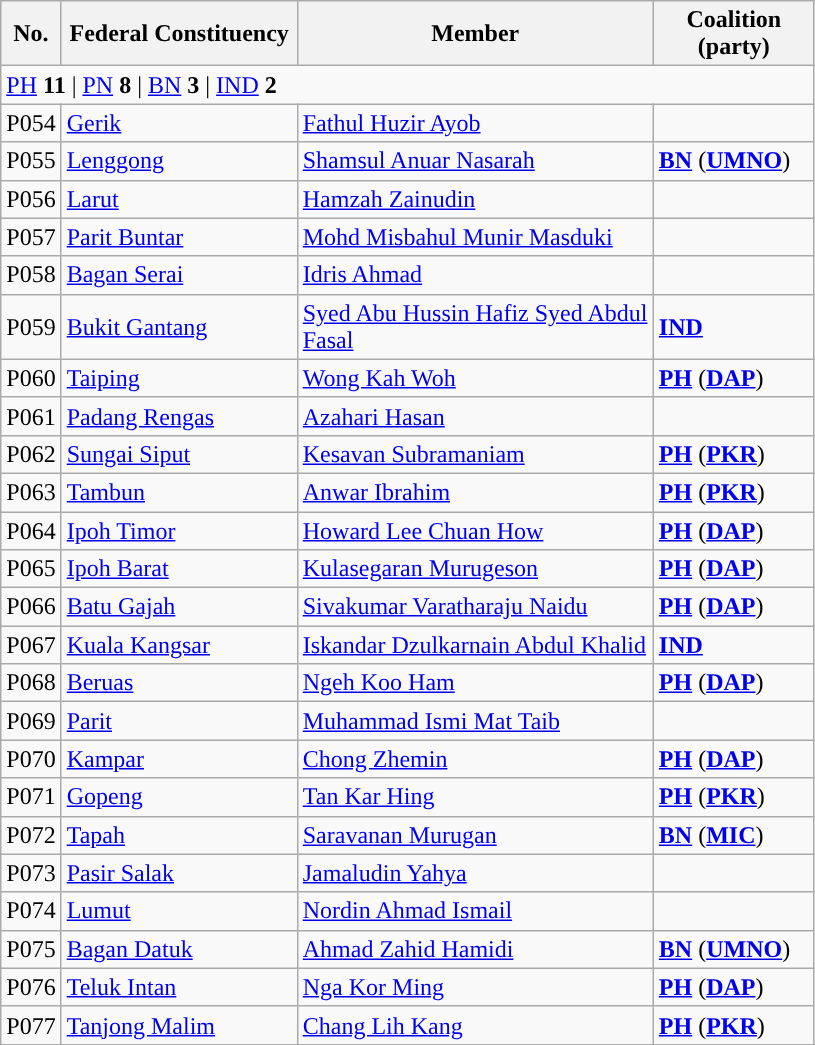<table class="wikitable sortable">
<tr>
<th style="width:30px;">No.</th>
<th style="width:150px;">Federal Constituency</th>
<th style="width:230px;">Member</th>
<th style="width:100px;">Coalition (party)</th>
</tr>
<tr>
<td colspan="4"><a href='#'>PH</a> <strong>11</strong> | <a href='#'>PN</a> <strong>8</strong> | <a href='#'>BN</a> <strong>3</strong> | <a href='#'>IND</a> <strong>2</strong></td>
</tr>
<tr>
<td>P054</td>
<td><a href='#'>Gerik</a></td>
<td><a href='#'>Fathul Huzir Ayob</a></td>
<td></td>
</tr>
<tr>
<td>P055</td>
<td><a href='#'>Lenggong</a></td>
<td><a href='#'>Shamsul Anuar Nasarah</a></td>
<td><strong><a href='#'>BN</a></strong> (<strong><a href='#'>UMNO</a></strong>)</td>
</tr>
<tr>
<td>P056</td>
<td><a href='#'>Larut</a></td>
<td><a href='#'>Hamzah Zainudin</a></td>
<td></td>
</tr>
<tr>
<td>P057</td>
<td><a href='#'>Parit Buntar</a></td>
<td><a href='#'>Mohd Misbahul Munir Masduki</a></td>
<td></td>
</tr>
<tr>
<td>P058</td>
<td><a href='#'>Bagan Serai</a></td>
<td><a href='#'>Idris Ahmad</a></td>
<td></td>
</tr>
<tr>
<td>P059</td>
<td><a href='#'>Bukit Gantang</a></td>
<td><a href='#'>Syed Abu Hussin Hafiz Syed Abdul Fasal</a></td>
<td><strong><a href='#'>IND</a></strong></td>
</tr>
<tr>
<td>P060</td>
<td><a href='#'>Taiping</a></td>
<td><a href='#'>Wong Kah Woh</a></td>
<td><strong><a href='#'>PH</a></strong> (<strong><a href='#'>DAP</a></strong>)</td>
</tr>
<tr>
<td>P061</td>
<td><a href='#'>Padang Rengas</a></td>
<td><a href='#'>Azahari Hasan</a></td>
<td></td>
</tr>
<tr>
<td>P062</td>
<td><a href='#'>Sungai Siput</a></td>
<td><a href='#'>Kesavan Subramaniam</a></td>
<td><strong><a href='#'>PH</a></strong> (<strong><a href='#'>PKR</a></strong>)</td>
</tr>
<tr>
<td>P063</td>
<td><a href='#'>Tambun</a></td>
<td><a href='#'>Anwar Ibrahim</a></td>
<td><strong><a href='#'>PH</a></strong> (<strong><a href='#'>PKR</a></strong>)</td>
</tr>
<tr>
<td>P064</td>
<td><a href='#'>Ipoh Timor</a></td>
<td><a href='#'>Howard Lee Chuan How</a></td>
<td><strong><a href='#'>PH</a></strong> (<strong><a href='#'>DAP</a></strong>)</td>
</tr>
<tr>
<td>P065</td>
<td><a href='#'>Ipoh Barat</a></td>
<td><a href='#'>Kulasegaran Murugeson</a></td>
<td><strong><a href='#'>PH</a></strong> (<strong><a href='#'>DAP</a></strong>)</td>
</tr>
<tr>
<td>P066</td>
<td><a href='#'>Batu Gajah</a></td>
<td><a href='#'>Sivakumar Varatharaju Naidu</a></td>
<td><strong><a href='#'>PH</a></strong> (<strong><a href='#'>DAP</a></strong>)</td>
</tr>
<tr>
<td>P067</td>
<td><a href='#'>Kuala Kangsar</a></td>
<td><a href='#'>Iskandar Dzulkarnain Abdul Khalid</a></td>
<td><strong><a href='#'>IND</a></strong></td>
</tr>
<tr>
<td>P068</td>
<td><a href='#'>Beruas</a></td>
<td><a href='#'>Ngeh Koo Ham</a></td>
<td><strong><a href='#'>PH</a></strong> (<strong><a href='#'>DAP</a></strong>)</td>
</tr>
<tr>
<td>P069</td>
<td><a href='#'>Parit</a></td>
<td><a href='#'>Muhammad Ismi Mat Taib</a></td>
<td></td>
</tr>
<tr>
<td>P070</td>
<td><a href='#'>Kampar</a></td>
<td><a href='#'>Chong Zhemin</a></td>
<td><strong><a href='#'>PH</a></strong> (<strong><a href='#'>DAP</a></strong>)</td>
</tr>
<tr>
<td>P071</td>
<td><a href='#'>Gopeng</a></td>
<td><a href='#'>Tan Kar Hing</a></td>
<td><strong><a href='#'>PH</a></strong> (<strong><a href='#'>PKR</a></strong>)</td>
</tr>
<tr>
<td>P072</td>
<td><a href='#'>Tapah</a></td>
<td><a href='#'>Saravanan Murugan</a></td>
<td><strong><a href='#'>BN</a></strong> (<strong><a href='#'>MIC</a></strong>)</td>
</tr>
<tr>
<td>P073</td>
<td><a href='#'>Pasir Salak</a></td>
<td><a href='#'>Jamaludin Yahya</a></td>
<td></td>
</tr>
<tr>
<td>P074</td>
<td><a href='#'>Lumut</a></td>
<td><a href='#'>Nordin Ahmad Ismail</a></td>
<td></td>
</tr>
<tr>
<td>P075</td>
<td><a href='#'>Bagan Datuk</a></td>
<td><a href='#'>Ahmad Zahid Hamidi</a></td>
<td><strong><a href='#'>BN</a></strong> (<strong><a href='#'>UMNO</a></strong>)</td>
</tr>
<tr>
<td>P076</td>
<td><a href='#'>Teluk Intan</a></td>
<td><a href='#'>Nga Kor Ming</a></td>
<td><strong><a href='#'>PH</a></strong> (<strong><a href='#'>DAP</a></strong>)</td>
</tr>
<tr>
<td>P077</td>
<td><a href='#'>Tanjong Malim</a></td>
<td><a href='#'>Chang Lih Kang</a></td>
<td><strong><a href='#'>PH</a></strong> (<strong><a href='#'>PKR</a></strong>)</td>
</tr>
<tr>
</tr>
</table>
